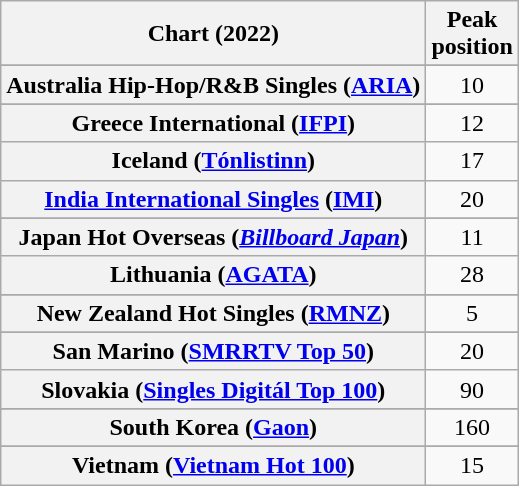<table class="wikitable sortable plainrowheaders" style="text-align:center">
<tr>
<th scope="col">Chart (2022)</th>
<th scope="col">Peak<br>position</th>
</tr>
<tr>
</tr>
<tr>
</tr>
<tr>
<th scope="row">Australia Hip-Hop/R&B Singles (<a href='#'>ARIA</a>)</th>
<td>10</td>
</tr>
<tr>
</tr>
<tr>
</tr>
<tr>
</tr>
<tr>
</tr>
<tr>
</tr>
<tr>
</tr>
<tr>
</tr>
<tr>
<th scope="row">Greece International (<a href='#'>IFPI</a>)</th>
<td>12</td>
</tr>
<tr>
<th scope="row">Iceland (<a href='#'>Tónlistinn</a>)</th>
<td>17</td>
</tr>
<tr>
<th scope="row"><a href='#'>India International Singles</a> (<a href='#'>IMI</a>)</th>
<td>20</td>
</tr>
<tr>
</tr>
<tr>
<th scope="row">Japan Hot Overseas (<em><a href='#'>Billboard Japan</a></em>)</th>
<td>11</td>
</tr>
<tr>
<th scope="row">Lithuania (<a href='#'>AGATA</a>)</th>
<td>28</td>
</tr>
<tr>
</tr>
<tr>
<th scope="row">New Zealand Hot Singles (<a href='#'>RMNZ</a>)</th>
<td>5</td>
</tr>
<tr>
</tr>
<tr>
<th scope="row">San Marino (<a href='#'>SMRRTV Top 50</a>)</th>
<td>20</td>
</tr>
<tr>
<th scope="row">Slovakia (<a href='#'>Singles Digitál Top 100</a>)</th>
<td>90</td>
</tr>
<tr>
</tr>
<tr>
<th scope="row">South Korea (<a href='#'>Gaon</a>)</th>
<td>160</td>
</tr>
<tr>
</tr>
<tr>
</tr>
<tr>
</tr>
<tr>
</tr>
<tr>
</tr>
<tr>
</tr>
<tr>
</tr>
<tr>
</tr>
<tr>
</tr>
<tr>
<th scope="row">Vietnam (<a href='#'>Vietnam Hot 100</a>)</th>
<td>15</td>
</tr>
</table>
